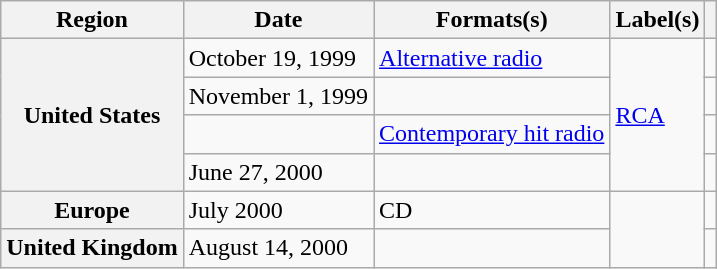<table class="wikitable plainrowheaders">
<tr>
<th scope="col">Region</th>
<th scope="col">Date</th>
<th scope="col">Formats(s)</th>
<th scope="col">Label(s)</th>
<th scope="col"></th>
</tr>
<tr>
<th scope="row" rowspan="4">United States</th>
<td>October 19, 1999</td>
<td><a href='#'>Alternative radio</a></td>
<td rowspan="4"><a href='#'>RCA</a></td>
<td align="center"></td>
</tr>
<tr>
<td>November 1, 1999</td>
<td></td>
<td align="center"></td>
</tr>
<tr>
<td></td>
<td><a href='#'>Contemporary hit radio</a></td>
<td align="center"></td>
</tr>
<tr>
<td>June 27, 2000</td>
<td></td>
<td align="center"></td>
</tr>
<tr>
<th scope="row">Europe</th>
<td>July 2000</td>
<td>CD</td>
<td rowspan="2"></td>
<td align="center"></td>
</tr>
<tr>
<th scope="row">United Kingdom</th>
<td>August 14, 2000</td>
<td></td>
<td align="center"></td>
</tr>
</table>
